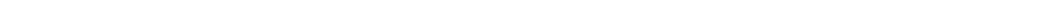<table style="width:1000px; text-align:center;">
<tr style="color:white;">
<td style="background:">9.3%</td>
<td style="background:"></td>
<td style="background:"></td>
<td style="background:">7.4%</td>
<td style="background:"><strong>81.7%</strong></td>
</tr>
<tr>
<td></td>
<td></td>
<td></td>
<td></td>
<td></td>
</tr>
</table>
